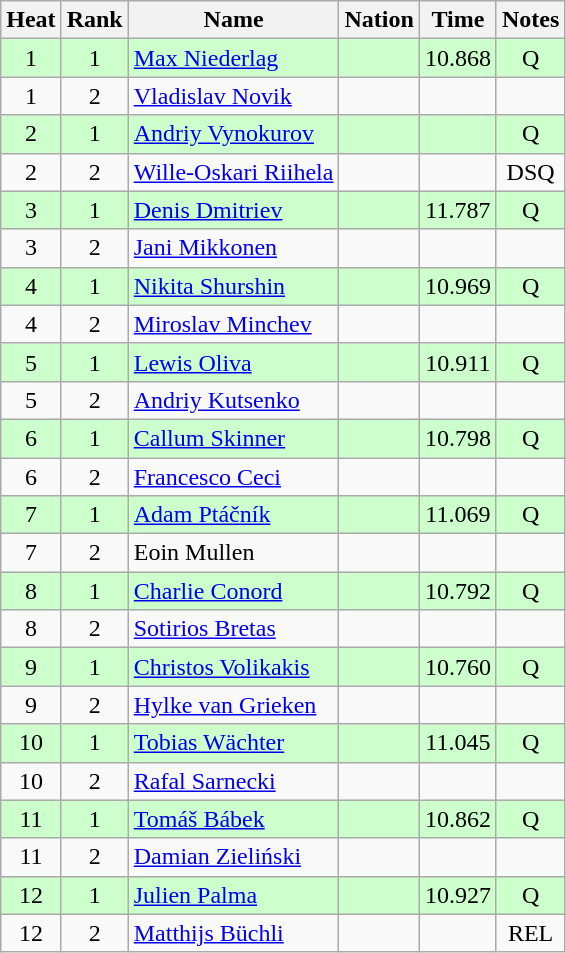<table class="wikitable sortable" style="text-align:center">
<tr>
<th>Heat</th>
<th>Rank</th>
<th>Name</th>
<th>Nation</th>
<th>Time</th>
<th>Notes</th>
</tr>
<tr bgcolor=ccffcc>
<td>1</td>
<td>1</td>
<td align=left><a href='#'>Max Niederlag</a></td>
<td align=left></td>
<td>10.868</td>
<td>Q</td>
</tr>
<tr>
<td>1</td>
<td>2</td>
<td align=left><a href='#'>Vladislav Novik</a></td>
<td align=left></td>
<td></td>
<td></td>
</tr>
<tr bgcolor=ccffcc>
<td>2</td>
<td>1</td>
<td align=left><a href='#'>Andriy Vynokurov</a></td>
<td align=left></td>
<td></td>
<td>Q</td>
</tr>
<tr>
<td>2</td>
<td>2</td>
<td align=left><a href='#'>Wille-Oskari Riihela</a></td>
<td align=left></td>
<td></td>
<td>DSQ</td>
</tr>
<tr bgcolor=ccffcc>
<td>3</td>
<td>1</td>
<td align=left><a href='#'>Denis Dmitriev</a></td>
<td align=left></td>
<td>11.787</td>
<td>Q</td>
</tr>
<tr>
<td>3</td>
<td>2</td>
<td align=left><a href='#'>Jani Mikkonen</a></td>
<td align=left></td>
<td></td>
<td></td>
</tr>
<tr bgcolor=ccffcc>
<td>4</td>
<td>1</td>
<td align=left><a href='#'>Nikita Shurshin</a></td>
<td align=left></td>
<td>10.969</td>
<td>Q</td>
</tr>
<tr>
<td>4</td>
<td>2</td>
<td align=left><a href='#'>Miroslav Minchev</a></td>
<td align=left></td>
<td></td>
<td></td>
</tr>
<tr bgcolor=ccffcc>
<td>5</td>
<td>1</td>
<td align=left><a href='#'>Lewis Oliva</a></td>
<td align=left></td>
<td>10.911</td>
<td>Q</td>
</tr>
<tr>
<td>5</td>
<td>2</td>
<td align=left><a href='#'>Andriy Kutsenko</a></td>
<td align=left></td>
<td></td>
<td></td>
</tr>
<tr bgcolor=ccffcc>
<td>6</td>
<td>1</td>
<td align=left><a href='#'>Callum Skinner</a></td>
<td align=left></td>
<td>10.798</td>
<td>Q</td>
</tr>
<tr>
<td>6</td>
<td>2</td>
<td align=left><a href='#'>Francesco Ceci</a></td>
<td align=left></td>
<td></td>
<td></td>
</tr>
<tr bgcolor=ccffcc>
<td>7</td>
<td>1</td>
<td align=left><a href='#'>Adam Ptáčník</a></td>
<td align=left></td>
<td>11.069</td>
<td>Q</td>
</tr>
<tr>
<td>7</td>
<td>2</td>
<td align=left>Eoin Mullen</td>
<td align=left></td>
<td></td>
<td></td>
</tr>
<tr bgcolor=ccffcc>
<td>8</td>
<td>1</td>
<td align=left><a href='#'>Charlie Conord</a></td>
<td align=left></td>
<td>10.792</td>
<td>Q</td>
</tr>
<tr>
<td>8</td>
<td>2</td>
<td align=left><a href='#'>Sotirios Bretas</a></td>
<td align=left></td>
<td></td>
<td></td>
</tr>
<tr bgcolor=ccffcc>
<td>9</td>
<td>1</td>
<td align=left><a href='#'>Christos Volikakis</a></td>
<td align=left></td>
<td>10.760</td>
<td>Q</td>
</tr>
<tr>
<td>9</td>
<td>2</td>
<td align=left><a href='#'>Hylke van Grieken</a></td>
<td align=left></td>
<td></td>
<td></td>
</tr>
<tr bgcolor=ccffcc>
<td>10</td>
<td>1</td>
<td align=left><a href='#'>Tobias Wächter</a></td>
<td align=left></td>
<td>11.045</td>
<td>Q</td>
</tr>
<tr>
<td>10</td>
<td>2</td>
<td align=left><a href='#'>Rafal Sarnecki</a></td>
<td align=left></td>
<td></td>
<td></td>
</tr>
<tr bgcolor=ccffcc>
<td>11</td>
<td>1</td>
<td align=left><a href='#'>Tomáš Bábek</a></td>
<td align=left></td>
<td>10.862</td>
<td>Q</td>
</tr>
<tr>
<td>11</td>
<td>2</td>
<td align=left><a href='#'>Damian Zieliński</a></td>
<td align=left></td>
<td></td>
<td></td>
</tr>
<tr bgcolor=ccffcc>
<td>12</td>
<td>1</td>
<td align=left><a href='#'>Julien Palma</a></td>
<td align=left></td>
<td>10.927</td>
<td>Q</td>
</tr>
<tr>
<td>12</td>
<td>2</td>
<td align=left><a href='#'>Matthijs Büchli</a></td>
<td align=left></td>
<td></td>
<td>REL</td>
</tr>
</table>
